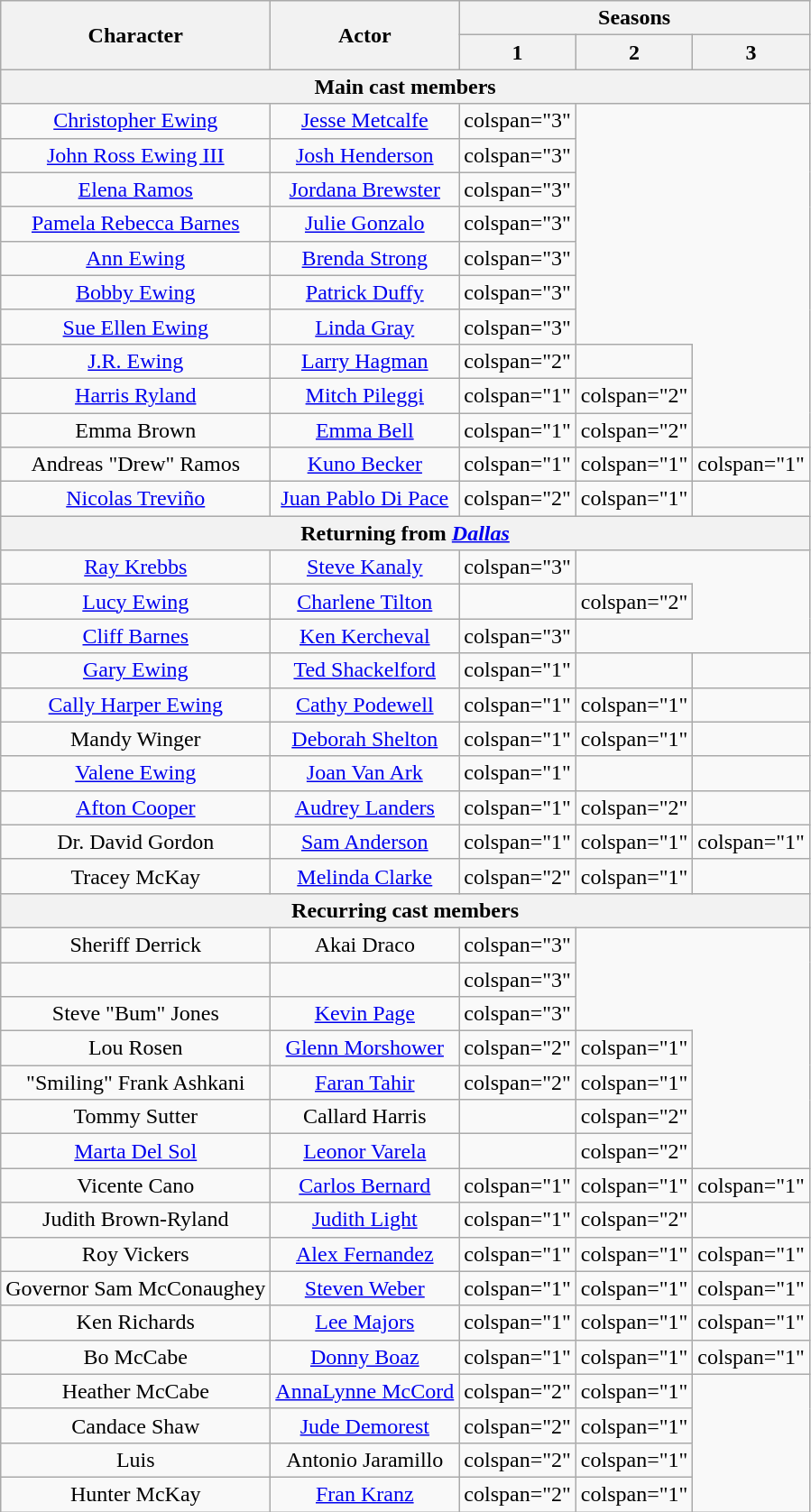<table class="wikitable sortable" style="text-align:center">
<tr>
<th rowspan="2">Character</th>
<th rowspan="2">Actor</th>
<th colspan="3">Seasons</th>
</tr>
<tr>
<th>1</th>
<th>2</th>
<th>3</th>
</tr>
<tr>
<th colspan="5">Main cast members</th>
</tr>
<tr>
<td><a href='#'>Christopher Ewing</a></td>
<td><a href='#'>Jesse Metcalfe</a></td>
<td>colspan="3" </td>
</tr>
<tr>
<td><a href='#'>John Ross Ewing III</a></td>
<td><a href='#'>Josh Henderson</a></td>
<td>colspan="3" </td>
</tr>
<tr>
<td><a href='#'>Elena Ramos</a></td>
<td><a href='#'>Jordana Brewster</a></td>
<td>colspan="3" </td>
</tr>
<tr>
<td><a href='#'>Pamela Rebecca Barnes</a></td>
<td><a href='#'>Julie Gonzalo</a></td>
<td>colspan="3" </td>
</tr>
<tr>
<td><a href='#'>Ann Ewing</a></td>
<td><a href='#'>Brenda Strong</a></td>
<td>colspan="3" </td>
</tr>
<tr>
<td><a href='#'>Bobby Ewing</a></td>
<td><a href='#'>Patrick Duffy</a></td>
<td>colspan="3" </td>
</tr>
<tr>
<td><a href='#'>Sue Ellen Ewing</a></td>
<td><a href='#'>Linda Gray</a></td>
<td>colspan="3" </td>
</tr>
<tr>
<td><a href='#'>J.R. Ewing</a></td>
<td><a href='#'>Larry Hagman</a></td>
<td>colspan="2" </td>
<td></td>
</tr>
<tr>
<td><a href='#'>Harris Ryland</a></td>
<td><a href='#'>Mitch Pileggi</a></td>
<td>colspan="1" </td>
<td>colspan="2" </td>
</tr>
<tr>
<td>Emma Brown</td>
<td><a href='#'>Emma Bell</a></td>
<td>colspan="1" </td>
<td>colspan="2" </td>
</tr>
<tr>
<td>Andreas "Drew" Ramos</td>
<td><a href='#'>Kuno Becker</a></td>
<td>colspan="1" </td>
<td>colspan="1" </td>
<td>colspan="1" </td>
</tr>
<tr>
<td><a href='#'>Nicolas Treviño</a></td>
<td><a href='#'>Juan Pablo Di Pace</a></td>
<td>colspan="2" </td>
<td>colspan="1" </td>
</tr>
<tr>
<th colspan="5">Returning from <em><a href='#'>Dallas</a></em></th>
</tr>
<tr>
<td><a href='#'>Ray Krebbs</a></td>
<td><a href='#'>Steve Kanaly</a></td>
<td>colspan="3" </td>
</tr>
<tr>
<td><a href='#'>Lucy Ewing</a></td>
<td><a href='#'>Charlene Tilton</a></td>
<td></td>
<td>colspan="2" </td>
</tr>
<tr>
<td><a href='#'>Cliff Barnes</a></td>
<td><a href='#'>Ken Kercheval</a></td>
<td>colspan="3" </td>
</tr>
<tr>
<td><a href='#'>Gary Ewing</a></td>
<td><a href='#'>Ted Shackelford</a></td>
<td>colspan="1" </td>
<td></td>
<td></td>
</tr>
<tr>
<td><a href='#'>Cally Harper Ewing</a></td>
<td><a href='#'>Cathy Podewell</a></td>
<td>colspan="1" </td>
<td>colspan="1" </td>
<td></td>
</tr>
<tr>
<td>Mandy Winger</td>
<td><a href='#'>Deborah Shelton</a></td>
<td>colspan="1" </td>
<td>colspan="1" </td>
<td></td>
</tr>
<tr>
<td><a href='#'>Valene Ewing</a></td>
<td><a href='#'>Joan Van Ark</a></td>
<td>colspan="1" </td>
<td></td>
<td></td>
</tr>
<tr>
<td><a href='#'>Afton Cooper</a></td>
<td><a href='#'>Audrey Landers</a></td>
<td>colspan="1" </td>
<td>colspan="2" </td>
</tr>
<tr>
<td>Dr. David Gordon</td>
<td><a href='#'>Sam Anderson</a></td>
<td>colspan="1" </td>
<td>colspan="1" </td>
<td>colspan="1" </td>
</tr>
<tr>
<td>Tracey McKay</td>
<td><a href='#'>Melinda Clarke</a></td>
<td>colspan="2" </td>
<td>colspan="1" </td>
</tr>
<tr>
<th colspan="5">Recurring cast members</th>
</tr>
<tr>
<td>Sheriff Derrick</td>
<td>Akai Draco</td>
<td>colspan="3" </td>
</tr>
<tr>
<td></td>
<td></td>
<td>colspan="3" </td>
</tr>
<tr>
<td>Steve "Bum" Jones</td>
<td><a href='#'>Kevin Page</a></td>
<td>colspan="3" </td>
</tr>
<tr>
<td>Lou Rosen</td>
<td><a href='#'>Glenn Morshower</a></td>
<td>colspan="2" </td>
<td>colspan="1" </td>
</tr>
<tr>
<td>"Smiling" Frank Ashkani</td>
<td><a href='#'>Faran Tahir</a></td>
<td>colspan="2" </td>
<td>colspan="1" </td>
</tr>
<tr>
<td>Tommy Sutter</td>
<td>Callard Harris</td>
<td></td>
<td>colspan="2" </td>
</tr>
<tr>
<td><a href='#'>Marta Del Sol</a></td>
<td><a href='#'>Leonor Varela</a></td>
<td></td>
<td>colspan="2" </td>
</tr>
<tr>
<td>Vicente Cano</td>
<td><a href='#'>Carlos Bernard</a></td>
<td>colspan="1" </td>
<td>colspan="1" </td>
<td>colspan="1" </td>
</tr>
<tr>
<td>Judith Brown-Ryland</td>
<td><a href='#'>Judith Light</a></td>
<td>colspan="1" </td>
<td>colspan="2" </td>
</tr>
<tr>
<td>Roy Vickers</td>
<td><a href='#'>Alex Fernandez</a></td>
<td>colspan="1" </td>
<td>colspan="1" </td>
<td>colspan="1" </td>
</tr>
<tr>
<td>Governor Sam McConaughey</td>
<td><a href='#'>Steven Weber</a></td>
<td>colspan="1" </td>
<td>colspan="1" </td>
<td>colspan="1" </td>
</tr>
<tr>
<td>Ken Richards</td>
<td><a href='#'>Lee Majors</a></td>
<td>colspan="1" </td>
<td>colspan="1" </td>
<td>colspan="1" </td>
</tr>
<tr>
<td>Bo McCabe</td>
<td><a href='#'>Donny Boaz</a></td>
<td>colspan="1" </td>
<td>colspan="1" </td>
<td>colspan="1" </td>
</tr>
<tr>
<td>Heather McCabe</td>
<td><a href='#'>AnnaLynne McCord</a></td>
<td>colspan="2" </td>
<td>colspan="1" </td>
</tr>
<tr>
<td>Candace Shaw</td>
<td><a href='#'>Jude Demorest</a></td>
<td>colspan="2" </td>
<td>colspan="1" </td>
</tr>
<tr>
<td>Luis</td>
<td>Antonio Jaramillo</td>
<td>colspan="2" </td>
<td>colspan="1" </td>
</tr>
<tr>
<td>Hunter McKay</td>
<td><a href='#'>Fran Kranz</a></td>
<td>colspan="2" </td>
<td>colspan="1" </td>
</tr>
</table>
